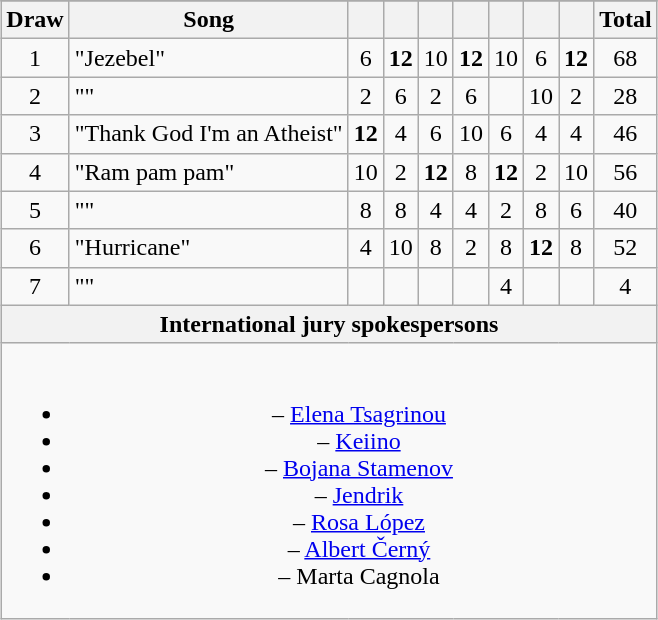<table class="wikitable collapsible" style="margin: 1em auto 1em auto; text-align:center;">
<tr>
</tr>
<tr>
<th>Draw</th>
<th>Song</th>
<th><br></th>
<th><br></th>
<th><br></th>
<th><br></th>
<th><br></th>
<th><br></th>
<th><br></th>
<th>Total</th>
</tr>
<tr>
<td>1</td>
<td align="left">"Jezebel"</td>
<td>6</td>
<td><strong>12</strong></td>
<td>10</td>
<td><strong>12</strong></td>
<td>10</td>
<td>6</td>
<td><strong>12</strong></td>
<td>68</td>
</tr>
<tr>
<td>2</td>
<td align="left">""</td>
<td>2</td>
<td>6</td>
<td>2</td>
<td>6</td>
<td></td>
<td>10</td>
<td>2</td>
<td>28</td>
</tr>
<tr>
<td>3</td>
<td align="left">"Thank God I'm an Atheist"</td>
<td><strong>12</strong></td>
<td>4</td>
<td>6</td>
<td>10</td>
<td>6</td>
<td>4</td>
<td>4</td>
<td>46</td>
</tr>
<tr>
<td>4</td>
<td align="left">"Ram pam pam"</td>
<td>10</td>
<td>2</td>
<td><strong>12</strong></td>
<td>8</td>
<td><strong>12</strong></td>
<td>2</td>
<td>10</td>
<td>56</td>
</tr>
<tr>
<td>5</td>
<td align="left">""</td>
<td>8</td>
<td>8</td>
<td>4</td>
<td>4</td>
<td>2</td>
<td>8</td>
<td>6</td>
<td>40</td>
</tr>
<tr>
<td>6</td>
<td align="left">"Hurricane"</td>
<td>4</td>
<td>10</td>
<td>8</td>
<td>2</td>
<td>8</td>
<td><strong>12</strong></td>
<td>8</td>
<td>52</td>
</tr>
<tr>
<td>7</td>
<td align="left">""</td>
<td></td>
<td></td>
<td></td>
<td></td>
<td>4</td>
<td></td>
<td></td>
<td>4</td>
</tr>
<tr>
<th colspan="10">International jury spokespersons</th>
</tr>
<tr>
<td colspan="10"><br><ul><li>  – <a href='#'>Elena Tsagrinou</a></li><li>  – <a href='#'>Keiino</a></li><li>  – <a href='#'>Bojana Stamenov</a></li><li>  – <a href='#'>Jendrik</a></li><li>  – <a href='#'>Rosa López</a></li><li>  – <a href='#'>Albert Černý</a></li><li>  – Marta Cagnola</li></ul></td>
</tr>
</table>
